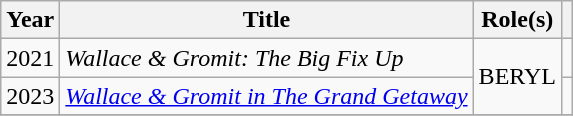<table class="wikitable sortable plainrowheaders">
<tr>
<th scope="col">Year</th>
<th scope="col">Title</th>
<th scope="col">Role(s)</th>
<th scope="col" class="unsortable"></th>
</tr>
<tr>
<td>2021</td>
<td><em>Wallace & Gromit: The Big Fix Up</em></td>
<td rowspan="2">BERYL</td>
<td style="text-align:center;"></td>
</tr>
<tr>
<td>2023</td>
<td><em><a href='#'>Wallace & Gromit in The Grand Getaway</a></em></td>
<td style="text-align:center;"></td>
</tr>
<tr>
</tr>
</table>
